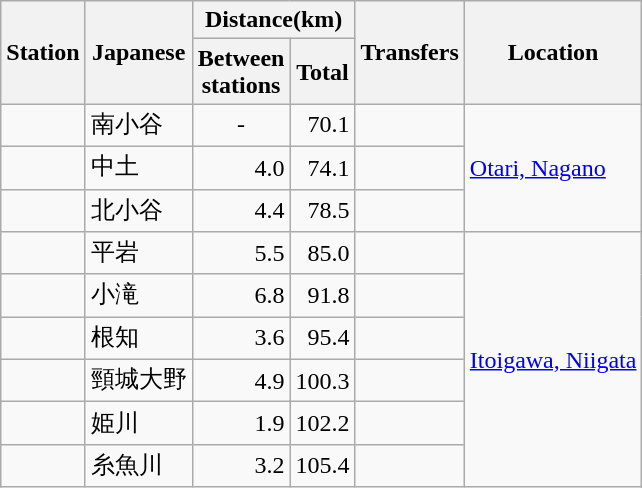<table class="wikitable" rules="all">
<tr>
<th rowspan="2">Station</th>
<th rowspan="2">Japanese</th>
<th colspan="2">Distance(km)</th>
<th rowspan="2">Transfers</th>
<th rowspan="2">Location</th>
</tr>
<tr>
<th>Between<br>stations</th>
<th>Total</th>
</tr>
<tr>
<td></td>
<td>南小谷</td>
<td style="text-align:center;">-</td>
<td style="text-align:right;">70.1</td>
<td></td>
<td rowspan="3"><a href='#'>Otari, Nagano</a></td>
</tr>
<tr>
<td></td>
<td>中土</td>
<td style="text-align:right;">4.0</td>
<td style="text-align:right;">74.1</td>
<td> </td>
</tr>
<tr>
<td></td>
<td>北小谷</td>
<td style="text-align:right;">4.4</td>
<td style="text-align:right;">78.5</td>
<td> </td>
</tr>
<tr>
<td></td>
<td>平岩</td>
<td style="text-align:right;">5.5</td>
<td style="text-align:right;">85.0</td>
<td> </td>
<td rowspan="6"><a href='#'>Itoigawa, Niigata</a></td>
</tr>
<tr>
<td></td>
<td>小滝</td>
<td style="text-align:right;">6.8</td>
<td style="text-align:right;">91.8</td>
<td> </td>
</tr>
<tr>
<td></td>
<td>根知</td>
<td style="text-align:right;">3.6</td>
<td style="text-align:right;">95.4</td>
<td> </td>
</tr>
<tr>
<td></td>
<td>頸城大野</td>
<td style="text-align:right;">4.9</td>
<td style="text-align:right;">100.3</td>
<td> </td>
</tr>
<tr>
<td></td>
<td>姫川</td>
<td style="text-align:right;">1.9</td>
<td style="text-align:right;">102.2</td>
<td> </td>
</tr>
<tr>
<td></td>
<td>糸魚川</td>
<td style="text-align:right;">3.2</td>
<td style="text-align:right;">105.4</td>
<td></td>
</tr>
</table>
